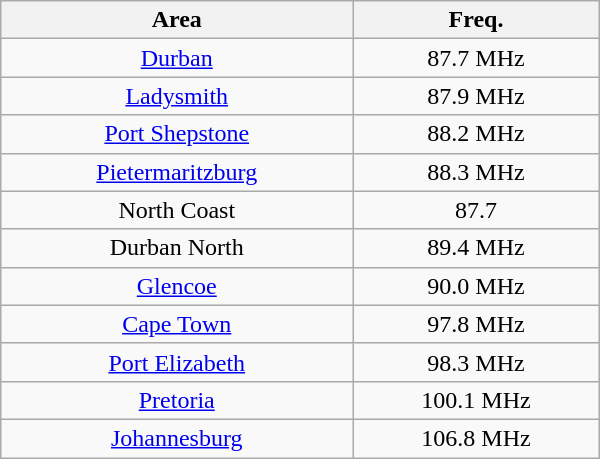<table class="wikitable sortable" style="text-align:center; width:400px; height:200px;">
<tr>
<th>Area</th>
<th>Freq.</th>
</tr>
<tr>
<td><a href='#'>Durban</a></td>
<td>87.7 MHz</td>
</tr>
<tr>
<td><a href='#'>Ladysmith</a></td>
<td>87.9 MHz</td>
</tr>
<tr>
<td><a href='#'>Port Shepstone</a></td>
<td>88.2 MHz</td>
</tr>
<tr>
<td><a href='#'>Pietermaritzburg</a></td>
<td>88.3 MHz</td>
</tr>
<tr>
<td>North Coast</td>
<td>87.7</td>
</tr>
<tr>
<td>Durban North</td>
<td>89.4 MHz</td>
</tr>
<tr>
<td><a href='#'>Glencoe</a></td>
<td>90.0 MHz</td>
</tr>
<tr>
<td><a href='#'>Cape Town</a></td>
<td>97.8 MHz</td>
</tr>
<tr>
<td><a href='#'>Port Elizabeth</a></td>
<td>98.3 MHz</td>
</tr>
<tr>
<td><a href='#'>Pretoria</a></td>
<td>100.1 MHz</td>
</tr>
<tr>
<td><a href='#'>Johannesburg</a></td>
<td>106.8 MHz</td>
</tr>
</table>
